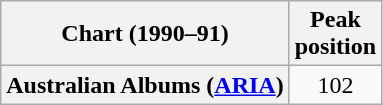<table class="wikitable sortable plainrowheaders">
<tr>
<th scope="col">Chart (1990–91)</th>
<th scope="col">Peak<br>position</th>
</tr>
<tr>
<th scope="row">Australian Albums (<a href='#'>ARIA</a>)</th>
<td style="text-align:center;">102</td>
</tr>
</table>
